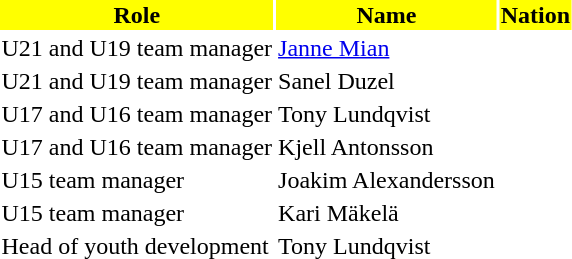<table class="toccolours">
<tr>
<th style="color:#000000; background:#FFFF00;">Role</th>
<th style="color:#000000; background:#FFFF00;">Name</th>
<th style="color:#000000; background:#FFFF00;">Nation</th>
</tr>
<tr>
<td>U21 and U19 team manager</td>
<td><a href='#'>Janne Mian</a></td>
<td></td>
</tr>
<tr>
<td>U21 and U19 team manager</td>
<td>Sanel Duzel</td>
<td></td>
</tr>
<tr>
<td>U17 and U16 team manager</td>
<td>Tony Lundqvist</td>
<td></td>
</tr>
<tr>
<td>U17 and U16 team manager</td>
<td>Kjell Antonsson</td>
<td></td>
</tr>
<tr>
<td>U15 team manager</td>
<td>Joakim Alexandersson</td>
<td></td>
</tr>
<tr>
<td>U15 team manager</td>
<td>Kari Mäkelä</td>
<td></td>
</tr>
<tr>
<td>Head of youth development</td>
<td>Tony Lundqvist</td>
<td></td>
</tr>
</table>
